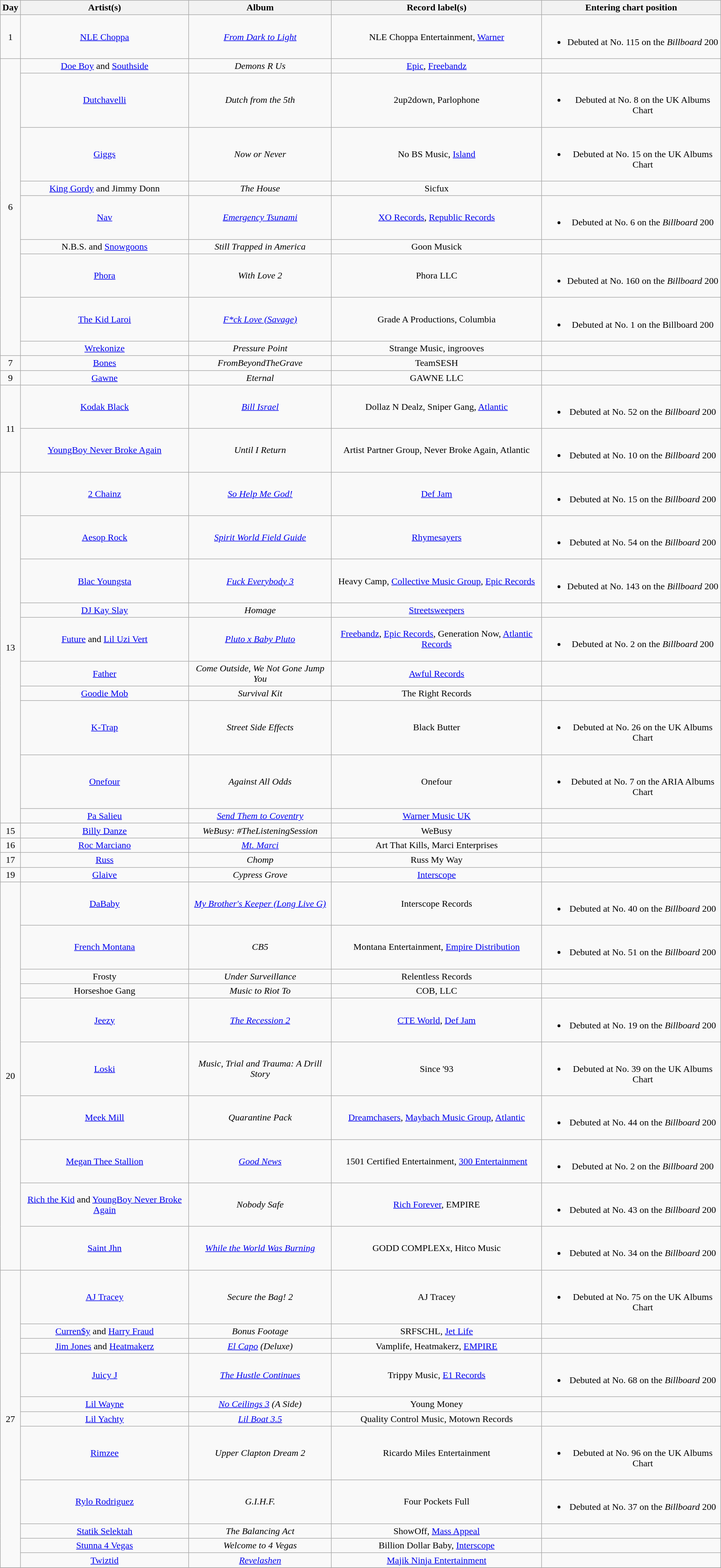<table class="wikitable" style="text-align:center;">
<tr>
<th scope="col">Day</th>
<th scope="col">Artist(s)</th>
<th scope="col">Album</th>
<th scope="col">Record label(s)</th>
<th><strong>Entering chart position</strong></th>
</tr>
<tr>
<td rowspan="1">1</td>
<td><a href='#'>NLE Choppa</a></td>
<td><em><a href='#'>From Dark to Light</a></em></td>
<td>NLE Choppa Entertainment, <a href='#'>Warner</a></td>
<td><br><ul><li>Debuted at No. 115 on the <em>Billboard</em> 200</li></ul></td>
</tr>
<tr>
<td rowspan="9">6</td>
<td><a href='#'>Doe Boy</a> and <a href='#'>Southside</a></td>
<td><em>Demons R Us</em></td>
<td><a href='#'>Epic</a>, <a href='#'>Freebandz</a></td>
<td></td>
</tr>
<tr>
<td><a href='#'>Dutchavelli</a></td>
<td><em>Dutch from the 5th</em></td>
<td>2up2down, Parlophone</td>
<td><br><ul><li>Debuted at No. 8 on the UK Albums Chart</li></ul></td>
</tr>
<tr>
<td><a href='#'>Giggs</a></td>
<td><em>Now or Never</em></td>
<td>No BS Music, <a href='#'>Island</a></td>
<td><br><ul><li>Debuted at No. 15 on the UK Albums Chart</li></ul></td>
</tr>
<tr>
<td><a href='#'>King Gordy</a> and Jimmy Donn</td>
<td><em>The House</em></td>
<td>Sicfux</td>
<td></td>
</tr>
<tr>
<td><a href='#'>Nav</a></td>
<td><em><a href='#'>Emergency Tsunami</a></em></td>
<td><a href='#'>XO Records</a>, <a href='#'>Republic Records</a></td>
<td><br><ul><li>Debuted at No. 6 on the <em>Billboard</em> 200</li></ul></td>
</tr>
<tr>
<td>N.B.S. and <a href='#'>Snowgoons</a></td>
<td><em>Still Trapped in America</em></td>
<td>Goon Musick</td>
<td></td>
</tr>
<tr>
<td><a href='#'>Phora</a></td>
<td><em>With Love 2</em></td>
<td>Phora LLC</td>
<td><br><ul><li>Debuted at No. 160 on the <em>Billboard</em> 200</li></ul></td>
</tr>
<tr>
<td><a href='#'>The Kid Laroi</a></td>
<td><em><a href='#'>F*ck Love (Savage)</a></em></td>
<td>Grade A Productions, Columbia</td>
<td><br><ul><li>Debuted at No. 1 on the Billboard 200</li></ul></td>
</tr>
<tr>
<td><a href='#'>Wrekonize</a></td>
<td><em>Pressure Point</em></td>
<td>Strange Music, ingrooves</td>
<td></td>
</tr>
<tr>
<td rowspan="1">7</td>
<td><a href='#'>Bones</a></td>
<td><em>FromBeyondTheGrave</em></td>
<td>TeamSESH</td>
<td></td>
</tr>
<tr>
<td rowspan="1">9</td>
<td><a href='#'>Gawne</a></td>
<td><em>Eternal</em></td>
<td>GAWNE LLC</td>
<td></td>
</tr>
<tr>
<td rowspan="2">11</td>
<td><a href='#'>Kodak Black</a></td>
<td><em><a href='#'>Bill Israel</a></em></td>
<td>Dollaz N Dealz, Sniper Gang, <a href='#'>Atlantic</a></td>
<td><br><ul><li>Debuted at No. 52 on the <em>Billboard</em> 200</li></ul></td>
</tr>
<tr>
<td><a href='#'>YoungBoy Never Broke Again</a></td>
<td><em>Until I Return</em></td>
<td>Artist Partner Group, Never Broke Again, Atlantic</td>
<td><br><ul><li>Debuted at No. 10 on the <em>Billboard</em> 200</li></ul></td>
</tr>
<tr>
<td rowspan="10">13</td>
<td><a href='#'>2 Chainz</a></td>
<td><em><a href='#'>So Help Me God!</a></em></td>
<td><a href='#'>Def Jam</a></td>
<td><br><ul><li>Debuted at No. 15 on the <em>Billboard</em> 200</li></ul></td>
</tr>
<tr>
<td><a href='#'>Aesop Rock</a></td>
<td><em><a href='#'>Spirit World Field Guide</a></em></td>
<td><a href='#'>Rhymesayers</a></td>
<td><br><ul><li>Debuted at No. 54 on the <em>Billboard</em> 200</li></ul></td>
</tr>
<tr>
<td><a href='#'>Blac Youngsta</a></td>
<td><em><a href='#'>Fuck Everybody 3</a></em></td>
<td>Heavy Camp, <a href='#'>Collective Music Group</a>, <a href='#'>Epic Records</a></td>
<td><br><ul><li>Debuted at No. 143 on the <em>Billboard</em> 200</li></ul></td>
</tr>
<tr>
<td><a href='#'>DJ Kay Slay</a></td>
<td><em>Homage</em></td>
<td><a href='#'>Streetsweepers</a></td>
<td></td>
</tr>
<tr>
<td><a href='#'>Future</a> and <a href='#'>Lil Uzi Vert</a></td>
<td><em><a href='#'>Pluto x Baby Pluto</a></em></td>
<td><a href='#'>Freebandz</a>, <a href='#'>Epic Records</a>, Generation Now, <a href='#'>Atlantic Records</a></td>
<td><br><ul><li>Debuted at No. 2 on the <em>Billboard</em> 200</li></ul></td>
</tr>
<tr>
<td><a href='#'>Father</a></td>
<td><em>Come Outside, We Not Gone Jump You</em></td>
<td><a href='#'>Awful Records</a></td>
<td></td>
</tr>
<tr>
<td><a href='#'>Goodie Mob</a></td>
<td><em>Survival Kit</em></td>
<td>The Right Records</td>
<td></td>
</tr>
<tr>
<td><a href='#'>K-Trap</a></td>
<td><em>Street Side Effects</em></td>
<td>Black Butter</td>
<td><br><ul><li>Debuted at No. 26 on the UK Albums Chart</li></ul></td>
</tr>
<tr>
<td><a href='#'>Onefour</a></td>
<td><em>Against All Odds</em></td>
<td>Onefour</td>
<td><br><ul><li>Debuted at No. 7 on the ARIA Albums Chart</li></ul></td>
</tr>
<tr>
<td><a href='#'>Pa Salieu</a></td>
<td><em><a href='#'>Send Them to Coventry</a></em></td>
<td><a href='#'>Warner Music UK</a></td>
<td></td>
</tr>
<tr>
<td>15</td>
<td><a href='#'>Billy Danze</a></td>
<td><em>WeBusy: #TheListeningSession</em></td>
<td>WeBusy</td>
<td></td>
</tr>
<tr>
<td>16</td>
<td><a href='#'>Roc Marciano</a></td>
<td><em><a href='#'>Mt. Marci</a></em></td>
<td>Art That Kills, Marci Enterprises</td>
<td></td>
</tr>
<tr>
<td>17</td>
<td><a href='#'>Russ</a></td>
<td><em>Chomp</em></td>
<td>Russ My Way</td>
<td></td>
</tr>
<tr>
<td>19</td>
<td><a href='#'>Glaive</a></td>
<td><em>Cypress Grove</em></td>
<td><a href='#'>Interscope</a></td>
<td></td>
</tr>
<tr>
<td rowspan="10">20</td>
<td><a href='#'>DaBaby</a></td>
<td><em><a href='#'>My Brother's Keeper (Long Live G)</a></em></td>
<td>Interscope Records</td>
<td><br><ul><li>Debuted at No. 40 on the <em>Billboard</em> 200</li></ul></td>
</tr>
<tr>
<td><a href='#'>French Montana</a></td>
<td><em>CB5</em></td>
<td>Montana Entertainment, <a href='#'>Empire Distribution</a></td>
<td><br><ul><li>Debuted at No. 51 on the <em>Billboard</em> 200</li></ul></td>
</tr>
<tr>
<td>Frosty</td>
<td><em>Under Surveillance</em></td>
<td>Relentless Records</td>
<td></td>
</tr>
<tr>
<td>Horseshoe Gang</td>
<td><em>Music to Riot To</em></td>
<td>COB, LLC</td>
<td></td>
</tr>
<tr>
<td><a href='#'>Jeezy</a></td>
<td><em><a href='#'>The Recession 2</a></em></td>
<td><a href='#'>CTE World</a>, <a href='#'>Def Jam</a></td>
<td><br><ul><li>Debuted at No. 19 on the <em>Billboard</em> 200</li></ul></td>
</tr>
<tr>
<td><a href='#'>Loski</a></td>
<td><em>Music, Trial and Trauma: A Drill Story</em></td>
<td>Since '93</td>
<td><br><ul><li>Debuted at No. 39 on the UK Albums Chart</li></ul></td>
</tr>
<tr>
<td><a href='#'>Meek Mill</a></td>
<td><em>Quarantine Pack</em></td>
<td><a href='#'>Dreamchasers</a>, <a href='#'>Maybach Music Group</a>, <a href='#'>Atlantic</a></td>
<td><br><ul><li>Debuted at No. 44 on the <em>Billboard</em> 200</li></ul></td>
</tr>
<tr>
<td><a href='#'>Megan Thee Stallion</a></td>
<td><em><a href='#'>Good News</a></em></td>
<td>1501 Certified Entertainment, <a href='#'>300 Entertainment</a></td>
<td><br><ul><li>Debuted at No. 2 on the <em>Billboard</em> 200</li></ul></td>
</tr>
<tr>
<td><a href='#'>Rich the Kid</a> and <a href='#'>YoungBoy Never Broke Again</a></td>
<td><em>Nobody Safe</em></td>
<td><a href='#'>Rich Forever</a>, EMPIRE</td>
<td><br><ul><li>Debuted at No. 43 on the <em>Billboard</em> 200</li></ul></td>
</tr>
<tr>
<td><a href='#'>Saint Jhn</a></td>
<td><em><a href='#'>While the World Was Burning</a></em></td>
<td>GODD COMPLEXx, Hitco Music</td>
<td><br><ul><li>Debuted at No. 34 on the <em>Billboard</em> 200</li></ul></td>
</tr>
<tr>
<td rowspan="11">27</td>
<td><a href='#'>AJ Tracey</a></td>
<td><em>Secure the Bag! 2</em></td>
<td>AJ Tracey</td>
<td><br><ul><li>Debuted at No. 75 on the UK Albums Chart</li></ul></td>
</tr>
<tr>
<td><a href='#'>Curren$y</a> and <a href='#'>Harry Fraud</a></td>
<td><em>Bonus Footage</em></td>
<td>SRFSCHL, <a href='#'>Jet Life</a></td>
<td></td>
</tr>
<tr>
<td><a href='#'>Jim Jones</a> and <a href='#'>Heatmakerz</a></td>
<td><em><a href='#'>El Capo</a> (Deluxe)</em></td>
<td>Vamplife, Heatmakerz, <a href='#'>EMPIRE</a></td>
<td></td>
</tr>
<tr>
<td><a href='#'>Juicy J</a></td>
<td><em><a href='#'>The Hustle Continues</a></em></td>
<td>Trippy Music, <a href='#'>E1 Records</a></td>
<td><br><ul><li>Debuted at No. 68 on the <em>Billboard</em> 200</li></ul></td>
</tr>
<tr>
<td><a href='#'>Lil Wayne</a></td>
<td><em><a href='#'>No Ceilings 3</a> (A Side)</em></td>
<td>Young Money</td>
<td></td>
</tr>
<tr>
<td><a href='#'>Lil Yachty</a></td>
<td><em><a href='#'>Lil Boat 3.5</a></em></td>
<td>Quality Control Music, Motown Records </td>
<td></td>
</tr>
<tr>
<td><a href='#'>Rimzee</a></td>
<td><em>Upper Clapton Dream 2</em></td>
<td>Ricardo Miles Entertainment</td>
<td><br><ul><li>Debuted at No. 96 on the UK Albums Chart</li></ul></td>
</tr>
<tr>
<td><a href='#'>Rylo Rodriguez</a></td>
<td><em>G.I.H.F.</em></td>
<td>Four Pockets Full</td>
<td><br><ul><li>Debuted at No. 37 on the <em>Billboard</em> 200</li></ul></td>
</tr>
<tr>
<td><a href='#'>Statik Selektah</a></td>
<td><em>The Balancing Act</em></td>
<td>ShowOff, <a href='#'>Mass Appeal</a></td>
<td></td>
</tr>
<tr>
<td><a href='#'>Stunna 4 Vegas</a></td>
<td><em>Welcome to 4 Vegas</em></td>
<td>Billion Dollar Baby, <a href='#'>Interscope</a></td>
<td></td>
</tr>
<tr>
<td><a href='#'>Twiztid</a></td>
<td><em><a href='#'>Revelashen</a></em></td>
<td><a href='#'>Majik Ninja Entertainment</a></td>
<td></td>
</tr>
<tr>
</tr>
</table>
